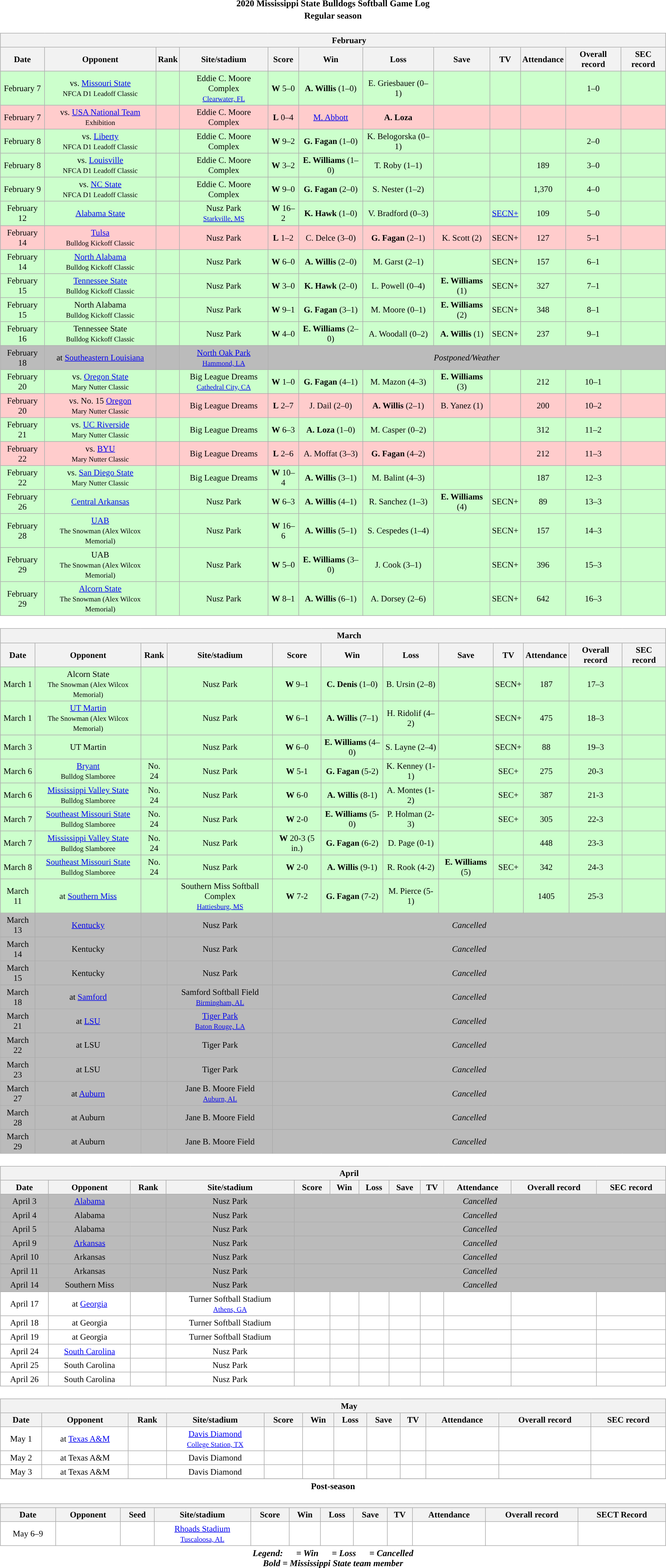<table class="toccolours" width=95% style="clear:both; margin:1.5em auto; text-align:center;">
<tr>
<th colspan=2>2020 Mississippi State Bulldogs Softball Game Log</th>
</tr>
<tr>
<th colspan=2>Regular season</th>
</tr>
<tr valign="top">
<td><br><table class="wikitable collapsible" style="margin:auto; width:100%; text-align:center; font-size:95%">
<tr>
<th colspan=12 style="padding-left:4em;">February</th>
</tr>
<tr>
<th>Date</th>
<th>Opponent</th>
<th>Rank</th>
<th>Site/stadium</th>
<th>Score</th>
<th>Win</th>
<th>Loss</th>
<th>Save</th>
<th>TV</th>
<th>Attendance</th>
<th>Overall record</th>
<th>SEC record</th>
</tr>
<tr align="center" bgcolor="#ccffcc">
<td>February 7</td>
<td>vs. <a href='#'>Missouri State</a><br><small>NFCA D1 Leadoff Classic</small></td>
<td></td>
<td>Eddie C. Moore Complex<br><small><a href='#'>Clearwater, FL</a></small></td>
<td><strong>W</strong> 5–0</td>
<td><strong>A. Willis</strong> (1–0)</td>
<td>E. Griesbauer (0–1)</td>
<td></td>
<td></td>
<td></td>
<td>1–0</td>
<td></td>
</tr>
<tr align="center" bgcolor="#ffcccc">
<td>February 7</td>
<td>vs. <a href='#'>USA National Team</a><br><small>Exhibition</small></td>
<td></td>
<td>Eddie C. Moore Complex</td>
<td><strong>L</strong> 0–4</td>
<td><a href='#'>M. Abbott</a></td>
<td><strong>A. Loza</strong></td>
<td></td>
<td></td>
<td></td>
<td></td>
<td></td>
</tr>
<tr align="center" bgcolor="#ccffcc">
<td>February 8</td>
<td>vs. <a href='#'>Liberty</a><br><small>NFCA D1 Leadoff Classic</small></td>
<td></td>
<td>Eddie C. Moore Complex</td>
<td><strong>W</strong> 9–2</td>
<td><strong>G. Fagan</strong> (1–0)</td>
<td>K. Belogorska (0–1)</td>
<td></td>
<td></td>
<td></td>
<td>2–0</td>
<td></td>
</tr>
<tr align="center" bgcolor="#ccffcc">
<td>February 8</td>
<td>vs. <a href='#'>Louisville</a><br><small>NFCA D1 Leadoff Classic</small></td>
<td></td>
<td>Eddie C. Moore Complex</td>
<td><strong>W</strong> 3–2 </td>
<td><strong>E. Williams</strong> (1–0)</td>
<td>T. Roby (1–1)</td>
<td></td>
<td></td>
<td>189</td>
<td>3–0</td>
<td></td>
</tr>
<tr align="center" bgcolor="#ccffcc">
<td>February 9</td>
<td>vs. <a href='#'>NC State</a><br><small>NFCA D1 Leadoff Classic</small></td>
<td></td>
<td>Eddie C. Moore Complex</td>
<td><strong>W</strong> 9–0 </td>
<td><strong>G. Fagan</strong> (2–0)</td>
<td>S. Nester (1–2)</td>
<td></td>
<td></td>
<td>1,370</td>
<td>4–0</td>
<td></td>
</tr>
<tr align="center" bgcolor="#ccffcc">
<td>February 12</td>
<td><a href='#'>Alabama State</a></td>
<td></td>
<td>Nusz Park<br><small><a href='#'>Starkville, MS</a></small></td>
<td><strong>W</strong> 16–2 </td>
<td><strong>K. Hawk</strong> (1–0)</td>
<td>V. Bradford (0–3)</td>
<td></td>
<td><a href='#'>SECN+</a></td>
<td>109</td>
<td>5–0</td>
<td></td>
</tr>
<tr align="center" bgcolor="#ffcccc">
<td>February 14</td>
<td><a href='#'>Tulsa</a><br><small>Bulldog Kickoff Classic</small></td>
<td></td>
<td>Nusz Park</td>
<td><strong>L</strong> 1–2</td>
<td>C. Delce (3–0)</td>
<td><strong>G. Fagan</strong> (2–1)</td>
<td>K. Scott (2)</td>
<td>SECN+</td>
<td>127</td>
<td>5–1</td>
<td></td>
</tr>
<tr align="center" bgcolor="#ccffcc">
<td>February 14</td>
<td><a href='#'>North Alabama</a><br><small>Bulldog Kickoff Classic</small></td>
<td></td>
<td>Nusz Park</td>
<td><strong>W</strong> 6–0</td>
<td><strong>A. Willis</strong> (2–0)</td>
<td>M. Garst (2–1)</td>
<td></td>
<td>SECN+</td>
<td>157</td>
<td>6–1</td>
<td></td>
</tr>
<tr align="center" bgcolor="#ccffcc">
<td>February 15</td>
<td><a href='#'>Tennessee State</a><br><small>Bulldog Kickoff Classic</small></td>
<td></td>
<td>Nusz Park</td>
<td><strong>W</strong> 3–0</td>
<td><strong>K. Hawk</strong> (2–0)</td>
<td>L. Powell (0–4)</td>
<td><strong>E. Williams</strong> (1)</td>
<td>SECN+</td>
<td>327</td>
<td>7–1</td>
<td></td>
</tr>
<tr align="center" bgcolor="#ccffcc">
<td>February 15</td>
<td>North Alabama<br><small>Bulldog Kickoff Classic</small></td>
<td></td>
<td>Nusz Park</td>
<td><strong>W</strong> 9–1 </td>
<td><strong>G. Fagan</strong> (3–1)</td>
<td>M. Moore (0–1)</td>
<td><strong>E. Williams</strong> (2)</td>
<td>SECN+</td>
<td>348</td>
<td>8–1</td>
<td></td>
</tr>
<tr align="center" bgcolor="#ccffcc">
<td>February 16</td>
<td>Tennessee State<br><small>Bulldog Kickoff Classic</small></td>
<td></td>
<td>Nusz Park</td>
<td><strong>W</strong> 4–0</td>
<td><strong>E. Williams</strong> (2–0)</td>
<td>A. Woodall (0–2)</td>
<td><strong>A. Willis</strong> (1)</td>
<td>SECN+</td>
<td>237</td>
<td>9–1</td>
<td></td>
</tr>
<tr align="center" bgcolor="#bbbbbb">
<td>February 18</td>
<td>at <a href='#'>Southeastern Louisiana</a></td>
<td></td>
<td><a href='#'>North Oak Park</a><br><small><a href='#'>Hammond, LA</a></small></td>
<td colspan=8><em>Postponed/Weather</em></td>
</tr>
<tr align="center" bgcolor="#ccffcc">
<td>February 20</td>
<td>vs. <a href='#'>Oregon State</a><br><small>Mary Nutter Classic</small></td>
<td></td>
<td>Big League Dreams<br><small><a href='#'>Cathedral City, CA</a></small></td>
<td><strong>W</strong> 1–0</td>
<td><strong>G. Fagan</strong> (4–1)</td>
<td>M. Mazon (4–3)</td>
<td><strong>E. Williams</strong> (3)</td>
<td></td>
<td>212</td>
<td>10–1</td>
<td></td>
</tr>
<tr align="center" bgcolor="#ffcccc">
<td>February 20</td>
<td>vs. No. 15 <a href='#'>Oregon</a><br><small>Mary Nutter Classic</small></td>
<td></td>
<td>Big League Dreams</td>
<td><strong>L</strong> 2–7</td>
<td>J. Dail (2–0)</td>
<td><strong>A. Willis</strong> (2–1)</td>
<td>B. Yanez (1)</td>
<td></td>
<td>200</td>
<td>10–2</td>
<td></td>
</tr>
<tr align="center" bgcolor="#ccffcc">
<td>February 21</td>
<td>vs. <a href='#'>UC Riverside</a><br><small>Mary Nutter Classic</small></td>
<td></td>
<td>Big League Dreams</td>
<td><strong>W</strong> 6–3</td>
<td><strong>A. Loza</strong> (1–0)</td>
<td>M. Casper (0–2)</td>
<td></td>
<td></td>
<td>312</td>
<td>11–2</td>
<td></td>
</tr>
<tr align="center" bgcolor="#ffcccc">
<td>February 22</td>
<td>vs. <a href='#'>BYU</a><br><small>Mary Nutter Classic</small></td>
<td></td>
<td>Big League Dreams</td>
<td><strong>L</strong> 2–6</td>
<td>A. Moffat (3–3)</td>
<td><strong>G. Fagan</strong> (4–2)</td>
<td></td>
<td></td>
<td>212</td>
<td>11–3</td>
<td></td>
</tr>
<tr align="center" bgcolor="#ccffcc">
<td>February 22</td>
<td>vs. <a href='#'>San Diego State</a><br><small>Mary Nutter Classic</small></td>
<td></td>
<td>Big League Dreams</td>
<td><strong>W</strong> 10–4</td>
<td><strong>A. Willis</strong> (3–1)</td>
<td>M. Balint (4–3)</td>
<td></td>
<td></td>
<td>187</td>
<td>12–3</td>
<td></td>
</tr>
<tr align="center" bgcolor="#ccffcc">
<td>February 26</td>
<td><a href='#'>Central Arkansas</a></td>
<td></td>
<td>Nusz Park</td>
<td><strong>W</strong> 6–3</td>
<td><strong>A. Willis</strong> (4–1)</td>
<td>R. Sanchez (1–3)</td>
<td><strong>E. Williams</strong> (4)</td>
<td>SECN+</td>
<td>89</td>
<td>13–3</td>
<td></td>
</tr>
<tr align="center" bgcolor="#ccffcc">
<td>February 28</td>
<td><a href='#'>UAB</a><br><small>The Snowman (Alex Wilcox Memorial)</small></td>
<td></td>
<td>Nusz Park</td>
<td><strong>W</strong> 16–6 </td>
<td><strong>A. Willis</strong> (5–1)</td>
<td>S. Cespedes (1–4)</td>
<td></td>
<td>SECN+</td>
<td>157</td>
<td>14–3</td>
<td></td>
</tr>
<tr align="center" bgcolor="#ccffcc">
<td>February 29</td>
<td>UAB<br><small>The Snowman (Alex Wilcox Memorial)</small></td>
<td></td>
<td>Nusz Park</td>
<td><strong>W</strong> 5–0</td>
<td><strong>E. Williams</strong> (3–0)</td>
<td>J. Cook (3–1)</td>
<td></td>
<td>SECN+</td>
<td>396</td>
<td>15–3</td>
<td></td>
</tr>
<tr align="center" bgcolor="#ccffcc">
<td>February 29</td>
<td><a href='#'>Alcorn State</a><br><small>The Snowman (Alex Wilcox Memorial)</small></td>
<td></td>
<td>Nusz Park</td>
<td><strong>W</strong> 8–1</td>
<td><strong>A. Willis</strong> (6–1)</td>
<td>A. Dorsey (2–6)</td>
<td></td>
<td>SECN+</td>
<td>642</td>
<td>16–3</td>
<td></td>
</tr>
</table>
</td>
</tr>
<tr>
<td><br><table class="wikitable collapsible " style="margin:auto; width:100%; text-align:center; font-size:95%">
<tr>
<th colspan=12 style="padding-left:4em;">March</th>
</tr>
<tr>
<th>Date</th>
<th>Opponent</th>
<th>Rank</th>
<th>Site/stadium</th>
<th>Score</th>
<th>Win</th>
<th>Loss</th>
<th>Save</th>
<th>TV</th>
<th>Attendance</th>
<th>Overall record</th>
<th>SEC record</th>
</tr>
<tr align="center" bgcolor="#ccffcc">
<td>March 1</td>
<td>Alcorn State<br><small>The Snowman (Alex Wilcox Memorial)</small></td>
<td></td>
<td>Nusz Park</td>
<td><strong>W</strong> 9–1 </td>
<td><strong>C. Denis</strong> (1–0)</td>
<td>B. Ursin (2–8)</td>
<td></td>
<td>SECN+</td>
<td>187</td>
<td>17–3</td>
<td></td>
</tr>
<tr align="center" bgcolor="#ccffcc">
<td>March 1</td>
<td><a href='#'>UT Martin</a><br><small>The Snowman (Alex Wilcox Memorial)</small></td>
<td></td>
<td>Nusz Park</td>
<td><strong>W</strong> 6–1</td>
<td><strong>A. Willis</strong> (7–1)</td>
<td>H. Ridolif (4–2)</td>
<td></td>
<td>SECN+</td>
<td>475</td>
<td>18–3</td>
<td></td>
</tr>
<tr align="center" bgcolor="#ccffcc">
<td>March 3</td>
<td>UT Martin</td>
<td></td>
<td>Nusz Park</td>
<td><strong>W</strong> 6–0</td>
<td><strong>E. Williams</strong> (4–0)</td>
<td>S. Layne (2–4)</td>
<td></td>
<td>SECN+</td>
<td>88</td>
<td>19–3</td>
<td></td>
</tr>
<tr align="center" bgcolor="ccffcc">
<td>March 6</td>
<td><a href='#'>Bryant</a><br><small>Bulldog Slamboree</small></td>
<td>No. 24</td>
<td>Nusz Park</td>
<td><strong>W</strong> 5-1</td>
<td><strong>G. Fagan</strong> (5-2)</td>
<td>K. Kenney (1-1)</td>
<td></td>
<td>SEC+</td>
<td>275</td>
<td>20-3</td>
<td></td>
</tr>
<tr align="center" bgcolor="ccffcc">
<td>March 6</td>
<td><a href='#'>Mississippi Valley State</a><br><small>Bulldog Slamboree</small></td>
<td>No. 24</td>
<td>Nusz Park</td>
<td><strong>W</strong> 6-0</td>
<td><strong>A. Willis</strong> (8-1)</td>
<td>A. Montes (1-2)</td>
<td></td>
<td>SEC+</td>
<td>387</td>
<td>21-3</td>
<td></td>
</tr>
<tr align="center" bgcolor="ccffcc">
<td>March 7</td>
<td><a href='#'>Southeast Missouri State</a><br><small>Bulldog Slamboree</small></td>
<td>No. 24</td>
<td>Nusz Park</td>
<td><strong>W</strong> 2-0</td>
<td><strong>E. Williams</strong> (5-0)</td>
<td>P. Holman (2-3)</td>
<td></td>
<td>SEC+</td>
<td>305</td>
<td>22-3</td>
<td></td>
</tr>
<tr align="center" bgcolor="ccffcc">
<td>March 7</td>
<td><a href='#'>Mississippi Valley State</a><br><small>Bulldog Slamboree</small></td>
<td>No. 24</td>
<td>Nusz Park</td>
<td><strong>W</strong> 20-3 (5 in.)</td>
<td><strong>G. Fagan</strong> (6-2)</td>
<td>D. Page (0-1)</td>
<td></td>
<td></td>
<td>448</td>
<td>23-3</td>
<td></td>
</tr>
<tr align="center" bgcolor="ccffcc">
<td>March 8</td>
<td><a href='#'>Southeast Missouri State</a><br><small>Bulldog Slamboree</small></td>
<td>No. 24</td>
<td>Nusz Park</td>
<td><strong>W</strong> 2-0</td>
<td><strong>A. Willis</strong> (9-1)</td>
<td>R. Rook (4-2)</td>
<td><strong>E. Williams</strong> (5)</td>
<td>SEC+</td>
<td>342</td>
<td>24-3</td>
<td></td>
</tr>
<tr align="center" bgcolor="ccffcc">
<td>March 11</td>
<td>at <a href='#'>Southern Miss</a></td>
<td></td>
<td>Southern Miss Softball Complex<br><small><a href='#'>Hattiesburg, MS</a></small></td>
<td><strong>W</strong> 7-2</td>
<td><strong>G. Fagan</strong> (7-2)</td>
<td>M. Pierce (5-1)</td>
<td></td>
<td></td>
<td>1405</td>
<td>25-3</td>
<td></td>
</tr>
<tr align="center" bgcolor="bbbbbb">
<td>March 13</td>
<td><a href='#'>Kentucky</a></td>
<td></td>
<td>Nusz Park</td>
<td colspan=8><em>Cancelled</em></td>
</tr>
<tr align="center" bgcolor="bbbbbb">
<td>March 14</td>
<td>Kentucky</td>
<td></td>
<td>Nusz Park</td>
<td colspan=8><em>Cancelled</em></td>
</tr>
<tr align="center" bgcolor="bbbbbb">
<td>March 15</td>
<td>Kentucky</td>
<td></td>
<td>Nusz Park</td>
<td colspan=8><em>Cancelled</em></td>
</tr>
<tr align="center" bgcolor="bbbbbb">
<td>March 18</td>
<td>at <a href='#'>Samford</a></td>
<td></td>
<td>Samford Softball Field<br><small><a href='#'>Birmingham, AL</a></small></td>
<td colspan=8><em>Cancelled</em></td>
</tr>
<tr align="center" bgcolor="bbbbbb">
<td>March 21</td>
<td>at <a href='#'>LSU</a></td>
<td></td>
<td><a href='#'>Tiger Park</a><br><small><a href='#'>Baton Rouge, LA</a></small></td>
<td colspan=8><em>Cancelled</em></td>
</tr>
<tr align="center" bgcolor="bbbbbb">
<td>March 22</td>
<td>at LSU</td>
<td></td>
<td>Tiger Park</td>
<td colspan=8><em>Cancelled</em></td>
</tr>
<tr align="center" bgcolor="bbbbbb">
<td>March 23</td>
<td>at LSU</td>
<td></td>
<td>Tiger Park</td>
<td colspan=8><em>Cancelled</em></td>
</tr>
<tr align="center" bgcolor="bbbbbb">
<td>March 27</td>
<td>at <a href='#'>Auburn</a></td>
<td></td>
<td>Jane B. Moore Field<br><small><a href='#'>Auburn, AL</a></small></td>
<td colspan=8><em>Cancelled</em></td>
</tr>
<tr align="center" bgcolor="bbbbbb">
<td>March 28</td>
<td>at Auburn</td>
<td></td>
<td>Jane B. Moore Field</td>
<td colspan=8><em>Cancelled</em></td>
</tr>
<tr align="center" bgcolor="bbbbbb">
<td>March 29</td>
<td>at Auburn</td>
<td></td>
<td>Jane B. Moore Field</td>
<td colspan=8><em>Cancelled</em></td>
</tr>
</table>
</td>
</tr>
<tr>
<td><br><table class="wikitable collapsible" style="margin:auto; width:100%; text-align:center; font-size:95%">
<tr>
<th colspan=12 style="padding-left:4em;">April</th>
</tr>
<tr>
<th>Date</th>
<th>Opponent</th>
<th>Rank</th>
<th>Site/stadium</th>
<th>Score</th>
<th>Win</th>
<th>Loss</th>
<th>Save</th>
<th>TV</th>
<th>Attendance</th>
<th>Overall record</th>
<th>SEC record</th>
</tr>
<tr align="center" bgcolor="bbbbbb">
<td>April 3</td>
<td><a href='#'>Alabama</a></td>
<td></td>
<td>Nusz Park</td>
<td colspan=8><em>Cancelled</em></td>
</tr>
<tr align="center" bgcolor="bbbbbb">
<td>April 4</td>
<td>Alabama</td>
<td></td>
<td>Nusz Park</td>
<td colspan=8><em>Cancelled</em></td>
</tr>
<tr align="center" bgcolor="bbbbbb">
<td>April 5</td>
<td>Alabama</td>
<td></td>
<td>Nusz Park</td>
<td colspan=8><em>Cancelled</em></td>
</tr>
<tr align="center" bgcolor="bbbbbb">
<td>April 9</td>
<td><a href='#'>Arkansas</a></td>
<td></td>
<td>Nusz Park</td>
<td colspan=8><em>Cancelled</em></td>
</tr>
<tr align="center" bgcolor="bbbbbb">
<td>April 10</td>
<td>Arkansas</td>
<td></td>
<td>Nusz Park</td>
<td colspan=8><em>Cancelled</em></td>
</tr>
<tr align="center" bgcolor="bbbbbb">
<td>April 11</td>
<td>Arkansas</td>
<td></td>
<td>Nusz Park</td>
<td colspan=8><em>Cancelled</em></td>
</tr>
<tr align="center" bgcolor="bbbbbb">
<td>April 14</td>
<td>Southern Miss</td>
<td></td>
<td>Nusz Park</td>
<td colspan=8><em>Cancelled</em></td>
</tr>
<tr align="center" bgcolor="white">
<td>April 17</td>
<td>at <a href='#'>Georgia</a></td>
<td></td>
<td>Turner Softball Stadium<br><small><a href='#'>Athens, GA</a></small></td>
<td></td>
<td></td>
<td></td>
<td></td>
<td></td>
<td></td>
<td></td>
<td></td>
</tr>
<tr align="center" bgcolor="white">
<td>April 18</td>
<td>at Georgia</td>
<td></td>
<td>Turner Softball Stadium</td>
<td></td>
<td></td>
<td></td>
<td></td>
<td></td>
<td></td>
<td></td>
<td></td>
</tr>
<tr align="center" bgcolor="white">
<td>April 19</td>
<td>at Georgia</td>
<td></td>
<td>Turner Softball Stadium</td>
<td></td>
<td></td>
<td></td>
<td></td>
<td></td>
<td></td>
<td></td>
<td></td>
</tr>
<tr align="center" bgcolor="white">
<td>April 24</td>
<td><a href='#'>South Carolina</a></td>
<td></td>
<td>Nusz Park</td>
<td></td>
<td></td>
<td></td>
<td></td>
<td></td>
<td></td>
<td></td>
<td></td>
</tr>
<tr align="center" bgcolor="white">
<td>April 25</td>
<td>South Carolina</td>
<td></td>
<td>Nusz Park</td>
<td></td>
<td></td>
<td></td>
<td></td>
<td></td>
<td></td>
<td></td>
<td></td>
</tr>
<tr align="center" bgcolor="white">
<td>April 26</td>
<td>South Carolina</td>
<td></td>
<td>Nusz Park</td>
<td></td>
<td></td>
<td></td>
<td></td>
<td></td>
<td></td>
<td></td>
<td></td>
</tr>
</table>
</td>
</tr>
<tr>
<td><br><table class="wikitable collapsible" style="margin:auto; width:100%; text-align:center; font-size:95%">
<tr>
<th colspan=13 style="padding-left:4em;">May</th>
</tr>
<tr>
<th>Date</th>
<th>Opponent</th>
<th>Rank</th>
<th>Site/stadium</th>
<th>Score</th>
<th>Win</th>
<th>Loss</th>
<th>Save</th>
<th>TV</th>
<th>Attendance</th>
<th>Overall record</th>
<th>SEC record</th>
</tr>
<tr align="center" bgcolor="white">
<td>May 1</td>
<td>at <a href='#'>Texas A&M</a></td>
<td></td>
<td><a href='#'>Davis Diamond</a><br><small><a href='#'>College Station, TX</a></small></td>
<td></td>
<td></td>
<td></td>
<td></td>
<td></td>
<td></td>
<td></td>
<td></td>
</tr>
<tr align="center" bgcolor="white">
<td>May 2</td>
<td>at Texas A&M</td>
<td></td>
<td>Davis Diamond</td>
<td></td>
<td></td>
<td></td>
<td></td>
<td></td>
<td></td>
<td></td>
<td></td>
</tr>
<tr align="center" bgcolor="white">
<td>May 3</td>
<td>at Texas A&M</td>
<td></td>
<td>Davis Diamond</td>
<td></td>
<td></td>
<td></td>
<td></td>
<td></td>
<td></td>
<td></td>
<td></td>
</tr>
<tr align="center" bgcolor="white">
</tr>
</table>
</td>
</tr>
<tr>
<th colspan=2>Post-season</th>
</tr>
<tr>
<td><br><table class="wikitable collapsible" style="margin:auto; width:100%; text-align:center; font-size:95%">
<tr>
<th colspan=12 style="padding-left:4em;"></th>
</tr>
<tr>
<th>Date</th>
<th>Opponent</th>
<th>Seed</th>
<th>Site/stadium</th>
<th>Score</th>
<th>Win</th>
<th>Loss</th>
<th>Save</th>
<th>TV</th>
<th>Attendance</th>
<th>Overall record</th>
<th>SECT Record</th>
</tr>
<tr align="center" bgcolor="white">
<td>May 6–9</td>
<td></td>
<td></td>
<td><a href='#'>Rhoads Stadium</a><br><small><a href='#'>Tuscaloosa, AL</a></small></td>
<td></td>
<td></td>
<td></td>
<td></td>
<td></td>
<td></td>
<td></td>
<td></td>
</tr>
</table>
</td>
</tr>
<tr>
<th colspan=9><em>Legend:       = Win       = Loss       = Cancelled<br>Bold = Mississippi State team member</em></th>
</tr>
</table>
